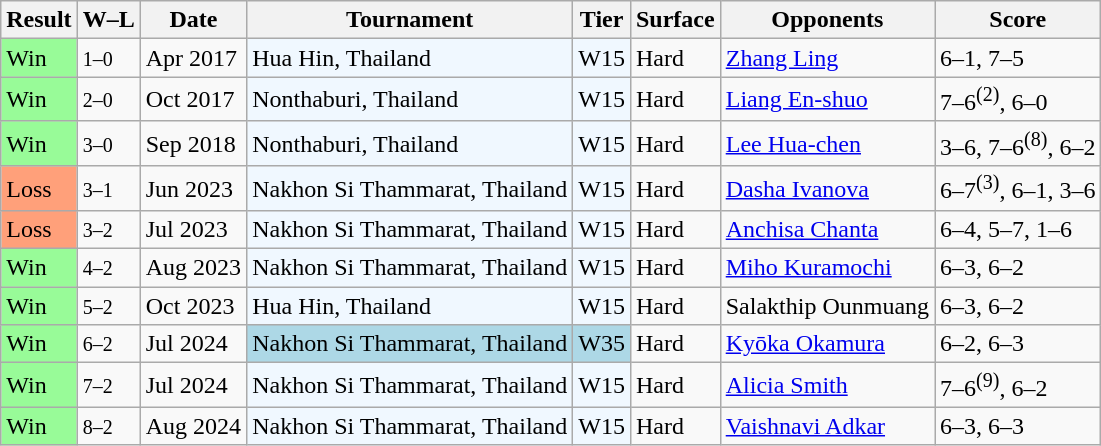<table class="sortable wikitable">
<tr>
<th>Result</th>
<th class="unsortable">W–L</th>
<th>Date</th>
<th>Tournament</th>
<th>Tier</th>
<th>Surface</th>
<th>Opponents</th>
<th class="unsortable">Score</th>
</tr>
<tr>
<td style="background:#98fb98;">Win</td>
<td><small>1–0</small></td>
<td>Apr 2017</td>
<td style="background:#f0f8ff;">Hua Hin, Thailand</td>
<td style="background:#f0f8ff;">W15</td>
<td>Hard</td>
<td> <a href='#'>Zhang Ling</a></td>
<td>6–1, 7–5</td>
</tr>
<tr>
<td style="background:#98fb98;">Win</td>
<td><small>2–0</small></td>
<td>Oct 2017</td>
<td style="background:#f0f8ff;">Nonthaburi, Thailand</td>
<td style="background:#f0f8ff;">W15</td>
<td>Hard</td>
<td> <a href='#'>Liang En-shuo</a></td>
<td>7–6<sup>(2)</sup>, 6–0</td>
</tr>
<tr>
<td style="background:#98fb98;">Win</td>
<td><small>3–0</small></td>
<td>Sep 2018</td>
<td style="background:#f0f8ff;">Nonthaburi, Thailand</td>
<td style="background:#f0f8ff;">W15</td>
<td>Hard</td>
<td> <a href='#'>Lee Hua-chen</a></td>
<td>3–6, 7–6<sup>(8)</sup>, 6–2</td>
</tr>
<tr>
<td style="background:#ffa07a;">Loss</td>
<td><small>3–1</small></td>
<td>Jun 2023</td>
<td style="background:#f0f8ff;">Nakhon Si Thammarat, Thailand</td>
<td style="background:#f0f8ff;">W15</td>
<td>Hard</td>
<td> <a href='#'>Dasha Ivanova</a></td>
<td>6–7<sup>(3)</sup>, 6–1, 3–6</td>
</tr>
<tr>
<td style="background:#ffa07a;">Loss</td>
<td><small>3–2</small></td>
<td>Jul 2023</td>
<td style="background:#f0f8ff;">Nakhon Si Thammarat, Thailand</td>
<td style="background:#f0f8ff;">W15</td>
<td>Hard</td>
<td> <a href='#'>Anchisa Chanta</a></td>
<td>6–4, 5–7, 1–6</td>
</tr>
<tr>
<td style="background:#98fb98;">Win</td>
<td><small>4–2</small></td>
<td>Aug 2023</td>
<td style="background:#f0f8ff;">Nakhon Si Thammarat, Thailand</td>
<td style="background:#f0f8ff;">W15</td>
<td>Hard</td>
<td> <a href='#'>Miho Kuramochi</a></td>
<td>6–3, 6–2</td>
</tr>
<tr>
<td style="background:#98fb98;">Win</td>
<td><small>5–2</small></td>
<td>Oct 2023</td>
<td style="background:#f0f8ff;">Hua Hin, Thailand</td>
<td style="background:#f0f8ff;">W15</td>
<td>Hard</td>
<td> Salakthip Ounmuang</td>
<td>6–3, 6–2</td>
</tr>
<tr>
<td style="background:#98fb98;">Win</td>
<td><small>6–2</small></td>
<td>Jul 2024</td>
<td style="background:lightblue;">Nakhon Si Thammarat, Thailand</td>
<td style="background:lightblue;">W35</td>
<td>Hard</td>
<td> <a href='#'>Kyōka Okamura</a></td>
<td>6–2, 6–3</td>
</tr>
<tr>
<td style="background:#98fb98;">Win</td>
<td><small>7–2</small></td>
<td>Jul 2024</td>
<td style="background:#f0f8ff;">Nakhon Si Thammarat, Thailand</td>
<td style="background:#f0f8ff;">W15</td>
<td>Hard</td>
<td> <a href='#'>Alicia Smith</a></td>
<td>7–6<sup>(9)</sup>, 6–2</td>
</tr>
<tr>
<td style="background:#98fb98;">Win</td>
<td><small>8–2</small></td>
<td>Aug 2024</td>
<td style="background:#f0f8ff;">Nakhon Si Thammarat, Thailand</td>
<td style="background:#f0f8ff;">W15</td>
<td>Hard</td>
<td> <a href='#'>Vaishnavi Adkar</a></td>
<td>6–3, 6–3</td>
</tr>
</table>
